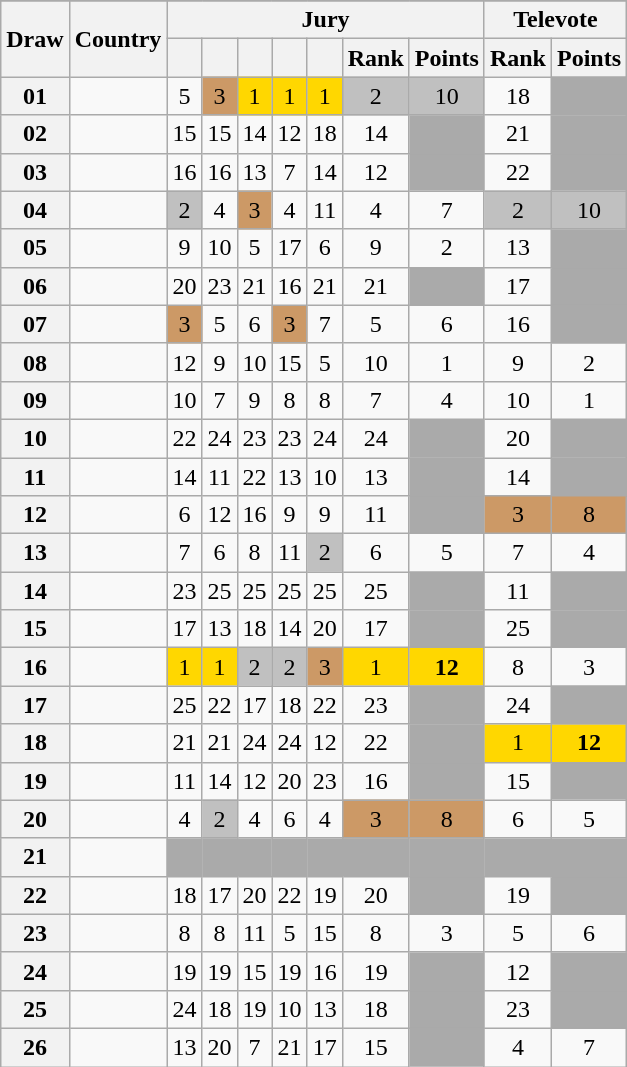<table class="sortable wikitable collapsible plainrowheaders" style="text-align:center;">
<tr>
</tr>
<tr>
<th scope="col" rowspan="2">Draw</th>
<th scope="col" rowspan="2">Country</th>
<th scope="col" colspan="7">Jury</th>
<th scope="col" colspan="2">Televote</th>
</tr>
<tr>
<th scope="col"><small></small></th>
<th scope="col"><small></small></th>
<th scope="col"><small></small></th>
<th scope="col"><small></small></th>
<th scope="col"><small></small></th>
<th scope="col">Rank</th>
<th scope="col">Points</th>
<th scope="col">Rank</th>
<th scope="col">Points</th>
</tr>
<tr>
<th scope="row" style="text-align:center;">01</th>
<td style="text-align:left;"></td>
<td>5</td>
<td style="background:#CC9966;">3</td>
<td style="background:gold;">1</td>
<td style="background:gold;">1</td>
<td style="background:gold;">1</td>
<td style="background:silver;">2</td>
<td style="background:silver;">10</td>
<td>18</td>
<td style="background:#AAAAAA;"></td>
</tr>
<tr>
<th scope="row" style="text-align:center;">02</th>
<td style="text-align:left;"></td>
<td>15</td>
<td>15</td>
<td>14</td>
<td>12</td>
<td>18</td>
<td>14</td>
<td style="background:#AAAAAA;"></td>
<td>21</td>
<td style="background:#AAAAAA;"></td>
</tr>
<tr>
<th scope="row" style="text-align:center;">03</th>
<td style="text-align:left;"></td>
<td>16</td>
<td>16</td>
<td>13</td>
<td>7</td>
<td>14</td>
<td>12</td>
<td style="background:#AAAAAA;"></td>
<td>22</td>
<td style="background:#AAAAAA;"></td>
</tr>
<tr>
<th scope="row" style="text-align:center;">04</th>
<td style="text-align:left;"></td>
<td style="background:silver;">2</td>
<td>4</td>
<td style="background:#CC9966;">3</td>
<td>4</td>
<td>11</td>
<td>4</td>
<td>7</td>
<td style="background:silver;">2</td>
<td style="background:silver;">10</td>
</tr>
<tr>
<th scope="row" style="text-align:center;">05</th>
<td style="text-align:left;"></td>
<td>9</td>
<td>10</td>
<td>5</td>
<td>17</td>
<td>6</td>
<td>9</td>
<td>2</td>
<td>13</td>
<td style="background:#AAAAAA;"></td>
</tr>
<tr>
<th scope="row" style="text-align:center;">06</th>
<td style="text-align:left;"></td>
<td>20</td>
<td>23</td>
<td>21</td>
<td>16</td>
<td>21</td>
<td>21</td>
<td style="background:#AAAAAA;"></td>
<td>17</td>
<td style="background:#AAAAAA;"></td>
</tr>
<tr>
<th scope="row" style="text-align:center;">07</th>
<td style="text-align:left;"></td>
<td style="background:#CC9966;">3</td>
<td>5</td>
<td>6</td>
<td style="background:#CC9966;">3</td>
<td>7</td>
<td>5</td>
<td>6</td>
<td>16</td>
<td style="background:#AAAAAA;"></td>
</tr>
<tr>
<th scope="row" style="text-align:center;">08</th>
<td style="text-align:left;"></td>
<td>12</td>
<td>9</td>
<td>10</td>
<td>15</td>
<td>5</td>
<td>10</td>
<td>1</td>
<td>9</td>
<td>2</td>
</tr>
<tr>
<th scope="row" style="text-align:center;">09</th>
<td style="text-align:left;"></td>
<td>10</td>
<td>7</td>
<td>9</td>
<td>8</td>
<td>8</td>
<td>7</td>
<td>4</td>
<td>10</td>
<td>1</td>
</tr>
<tr>
<th scope="row" style="text-align:center;">10</th>
<td style="text-align:left;"></td>
<td>22</td>
<td>24</td>
<td>23</td>
<td>23</td>
<td>24</td>
<td>24</td>
<td style="background:#AAAAAA;"></td>
<td>20</td>
<td style="background:#AAAAAA;"></td>
</tr>
<tr>
<th scope="row" style="text-align:center;">11</th>
<td style="text-align:left;"></td>
<td>14</td>
<td>11</td>
<td>22</td>
<td>13</td>
<td>10</td>
<td>13</td>
<td style="background:#AAAAAA;"></td>
<td>14</td>
<td style="background:#AAAAAA;"></td>
</tr>
<tr>
<th scope="row" style="text-align:center;">12</th>
<td style="text-align:left;"></td>
<td>6</td>
<td>12</td>
<td>16</td>
<td>9</td>
<td>9</td>
<td>11</td>
<td style="background:#AAAAAA;"></td>
<td style="background:#CC9966;">3</td>
<td style="background:#CC9966;">8</td>
</tr>
<tr>
<th scope="row" style="text-align:center;">13</th>
<td style="text-align:left;"></td>
<td>7</td>
<td>6</td>
<td>8</td>
<td>11</td>
<td style="background:silver;">2</td>
<td>6</td>
<td>5</td>
<td>7</td>
<td>4</td>
</tr>
<tr>
<th scope="row" style="text-align:center;">14</th>
<td style="text-align:left;"></td>
<td>23</td>
<td>25</td>
<td>25</td>
<td>25</td>
<td>25</td>
<td>25</td>
<td style="background:#AAAAAA;"></td>
<td>11</td>
<td style="background:#AAAAAA;"></td>
</tr>
<tr>
<th scope="row" style="text-align:center;">15</th>
<td style="text-align:left;"></td>
<td>17</td>
<td>13</td>
<td>18</td>
<td>14</td>
<td>20</td>
<td>17</td>
<td style="background:#AAAAAA;"></td>
<td>25</td>
<td style="background:#AAAAAA;"></td>
</tr>
<tr>
<th scope="row" style="text-align:center;">16</th>
<td style="text-align:left;"></td>
<td style="background:gold;">1</td>
<td style="background:gold;">1</td>
<td style="background:silver;">2</td>
<td style="background:silver;">2</td>
<td style="background:#CC9966;">3</td>
<td style="background:gold;">1</td>
<td style="background:gold;"><strong>12</strong></td>
<td>8</td>
<td>3</td>
</tr>
<tr>
<th scope="row" style="text-align:center;">17</th>
<td style="text-align:left;"></td>
<td>25</td>
<td>22</td>
<td>17</td>
<td>18</td>
<td>22</td>
<td>23</td>
<td style="background:#AAAAAA;"></td>
<td>24</td>
<td style="background:#AAAAAA;"></td>
</tr>
<tr>
<th scope="row" style="text-align:center;">18</th>
<td style="text-align:left;"></td>
<td>21</td>
<td>21</td>
<td>24</td>
<td>24</td>
<td>12</td>
<td>22</td>
<td style="background:#AAAAAA;"></td>
<td style="background:gold;">1</td>
<td style="background:gold;"><strong>12</strong></td>
</tr>
<tr>
<th scope="row" style="text-align:center;">19</th>
<td style="text-align:left;"></td>
<td>11</td>
<td>14</td>
<td>12</td>
<td>20</td>
<td>23</td>
<td>16</td>
<td style="background:#AAAAAA;"></td>
<td>15</td>
<td style="background:#AAAAAA;"></td>
</tr>
<tr>
<th scope="row" style="text-align:center;">20</th>
<td style="text-align:left;"></td>
<td>4</td>
<td style="background:silver;">2</td>
<td>4</td>
<td>6</td>
<td>4</td>
<td style="background:#CC9966;">3</td>
<td style="background:#CC9966;">8</td>
<td>6</td>
<td>5</td>
</tr>
<tr class="sortbottom">
<th scope="row" style="text-align:center;">21</th>
<td style="text-align:left;"></td>
<td style="background:#AAAAAA;"></td>
<td style="background:#AAAAAA;"></td>
<td style="background:#AAAAAA;"></td>
<td style="background:#AAAAAA;"></td>
<td style="background:#AAAAAA;"></td>
<td style="background:#AAAAAA;"></td>
<td style="background:#AAAAAA;"></td>
<td style="background:#AAAAAA;"></td>
<td style="background:#AAAAAA;"></td>
</tr>
<tr>
<th scope="row" style="text-align:center;">22</th>
<td style="text-align:left;"></td>
<td>18</td>
<td>17</td>
<td>20</td>
<td>22</td>
<td>19</td>
<td>20</td>
<td style="background:#AAAAAA;"></td>
<td>19</td>
<td style="background:#AAAAAA;"></td>
</tr>
<tr>
<th scope="row" style="text-align:center;">23</th>
<td style="text-align:left;"></td>
<td>8</td>
<td>8</td>
<td>11</td>
<td>5</td>
<td>15</td>
<td>8</td>
<td>3</td>
<td>5</td>
<td>6</td>
</tr>
<tr>
<th scope="row" style="text-align:center;">24</th>
<td style="text-align:left;"></td>
<td>19</td>
<td>19</td>
<td>15</td>
<td>19</td>
<td>16</td>
<td>19</td>
<td style="background:#AAAAAA;"></td>
<td>12</td>
<td style="background:#AAAAAA;"></td>
</tr>
<tr>
<th scope="row" style="text-align:center;">25</th>
<td style="text-align:left;"></td>
<td>24</td>
<td>18</td>
<td>19</td>
<td>10</td>
<td>13</td>
<td>18</td>
<td style="background:#AAAAAA;"></td>
<td>23</td>
<td style="background:#AAAAAA;"></td>
</tr>
<tr>
<th scope="row" style="text-align:center;">26</th>
<td style="text-align:left;"></td>
<td>13</td>
<td>20</td>
<td>7</td>
<td>21</td>
<td>17</td>
<td>15</td>
<td style="background:#AAAAAA;"></td>
<td>4</td>
<td>7</td>
</tr>
</table>
